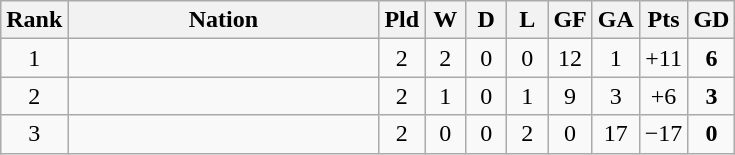<table class="wikitable" style="text-align: center;">
<tr>
<th width=5>Rank</th>
<th width=200>Nation</th>
<th width=20>Pld</th>
<th width=20>W</th>
<th width=20>D</th>
<th width=20>L</th>
<th width=20>GF</th>
<th width=20>GA</th>
<th width=20>Pts</th>
<th width=20>GD</th>
</tr>
<tr>
<td>1</td>
<td style="text-align:left"></td>
<td>2</td>
<td>2</td>
<td>0</td>
<td>0</td>
<td>12</td>
<td>1</td>
<td>+11</td>
<td><strong>6</strong></td>
</tr>
<tr>
<td>2</td>
<td style="text-align:left"></td>
<td>2</td>
<td>1</td>
<td>0</td>
<td>1</td>
<td>9</td>
<td>3</td>
<td>+6</td>
<td><strong>3</strong></td>
</tr>
<tr>
<td>3</td>
<td style="text-align:left"></td>
<td>2</td>
<td>0</td>
<td>0</td>
<td>2</td>
<td>0</td>
<td>17</td>
<td>−17</td>
<td><strong>0</strong></td>
</tr>
</table>
